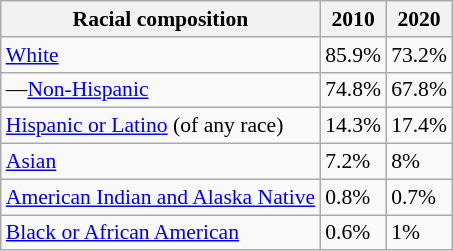<table class="wikitable sortable collapsible" style="font-size: 90%;">
<tr>
<th>Racial composition</th>
<th>2010</th>
<th>2020</th>
</tr>
<tr>
<td><a href='#'>White</a></td>
<td>85.9%</td>
<td>73.2%</td>
</tr>
<tr>
<td>—<a href='#'>Non-Hispanic</a></td>
<td>74.8%</td>
<td>67.8%</td>
</tr>
<tr>
<td><a href='#'>Hispanic or Latino</a> (of any race)</td>
<td>14.3%</td>
<td>17.4%</td>
</tr>
<tr>
<td><a href='#'>Asian</a></td>
<td>7.2%</td>
<td>8%</td>
</tr>
<tr>
<td><a href='#'>American Indian and Alaska Native</a></td>
<td>0.8%</td>
<td>0.7%</td>
</tr>
<tr>
<td><a href='#'>Black or African American</a></td>
<td>0.6%</td>
<td>1%</td>
</tr>
</table>
